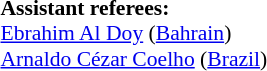<table width=50% style="font-size: 90%">
<tr>
<td><br><strong>Assistant referees:</strong>
<br><a href='#'>Ebrahim Al Doy</a> (<a href='#'>Bahrain</a>)
<br><a href='#'>Arnaldo Cézar Coelho</a> (<a href='#'>Brazil</a>)</td>
</tr>
</table>
